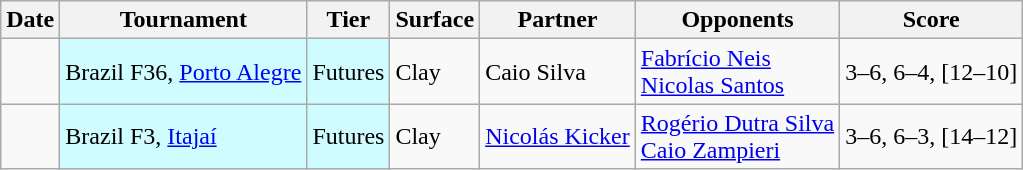<table class="sortable wikitable">
<tr>
<th>Date</th>
<th>Tournament</th>
<th>Tier</th>
<th>Surface</th>
<th>Partner</th>
<th>Opponents</th>
<th class="unsortable">Score</th>
</tr>
<tr>
<td></td>
<td style="background:#cffcff;">Brazil F36, <a href='#'>Porto Alegre</a></td>
<td style="background:#cffcff;">Futures</td>
<td>Clay</td>
<td> Caio Silva</td>
<td> <a href='#'>Fabrício Neis</a><br> <a href='#'>Nicolas Santos</a></td>
<td>3–6, 6–4, [12–10]</td>
</tr>
<tr>
<td></td>
<td style="background:#cffcff;">Brazil F3, <a href='#'>Itajaí</a></td>
<td style="background:#cffcff;">Futures</td>
<td>Clay</td>
<td> <a href='#'>Nicolás Kicker</a></td>
<td> <a href='#'>Rogério Dutra Silva</a><br> <a href='#'>Caio Zampieri</a></td>
<td>3–6, 6–3, [14–12]</td>
</tr>
</table>
